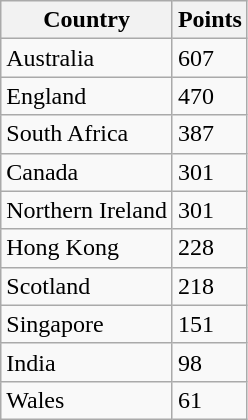<table class="wikitable">
<tr>
<th>Country</th>
<th>Points</th>
</tr>
<tr>
<td>Australia</td>
<td>607</td>
</tr>
<tr>
<td>England</td>
<td>470</td>
</tr>
<tr>
<td>South Africa</td>
<td>387</td>
</tr>
<tr>
<td>Canada</td>
<td>301</td>
</tr>
<tr>
<td>Northern Ireland</td>
<td>301</td>
</tr>
<tr>
<td>Hong Kong</td>
<td>228</td>
</tr>
<tr>
<td>Scotland</td>
<td>218</td>
</tr>
<tr>
<td>Singapore</td>
<td>151</td>
</tr>
<tr>
<td>India</td>
<td>98</td>
</tr>
<tr>
<td>Wales</td>
<td>61</td>
</tr>
</table>
